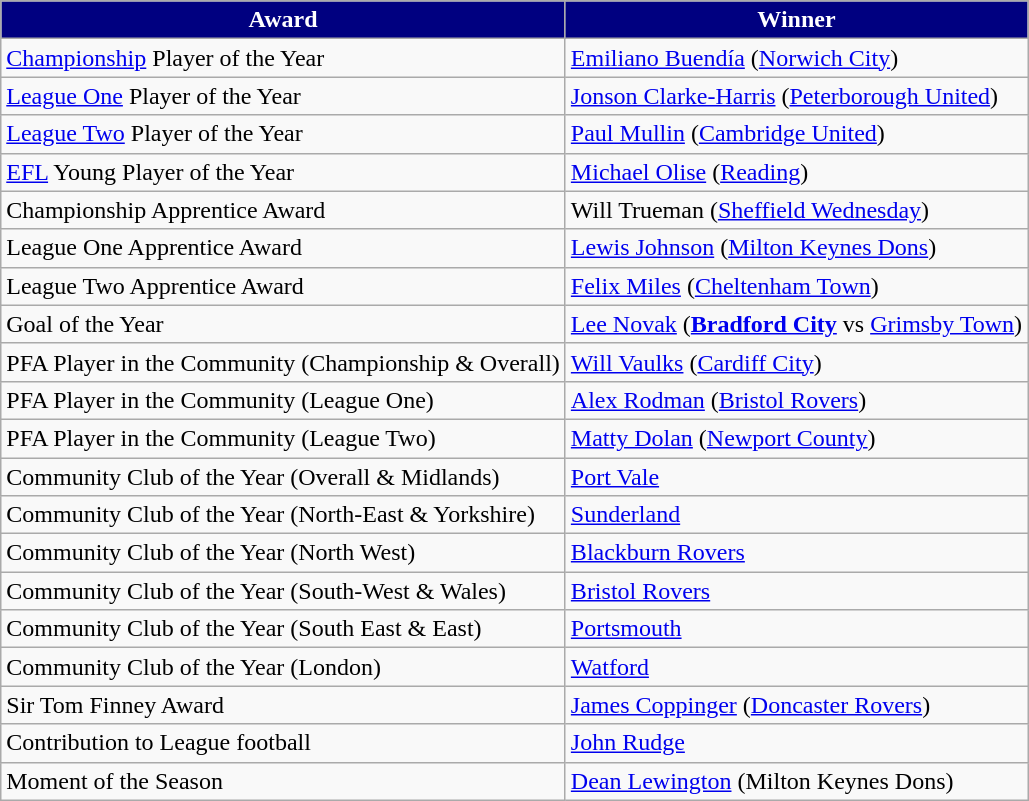<table class="wikitable">
<tr>
<th style="background-color: navy; color: white;">Award</th>
<th style="background-color: navy; color: white;">Winner</th>
</tr>
<tr>
<td><a href='#'>Championship</a> Player of the Year</td>
<td><a href='#'>Emiliano Buendía</a> (<a href='#'>Norwich City</a>)</td>
</tr>
<tr>
<td><a href='#'>League One</a> Player of the Year</td>
<td><a href='#'>Jonson Clarke-Harris</a> (<a href='#'>Peterborough United</a>)</td>
</tr>
<tr>
<td><a href='#'>League Two</a> Player of the Year</td>
<td><a href='#'>Paul Mullin</a> (<a href='#'>Cambridge United</a>)</td>
</tr>
<tr>
<td><a href='#'>EFL</a> Young Player of the Year</td>
<td><a href='#'>Michael Olise</a> (<a href='#'>Reading</a>)</td>
</tr>
<tr>
<td>Championship Apprentice Award</td>
<td>Will Trueman (<a href='#'>Sheffield Wednesday</a>)</td>
</tr>
<tr>
<td>League One Apprentice Award</td>
<td><a href='#'>Lewis Johnson</a> (<a href='#'>Milton Keynes Dons</a>)</td>
</tr>
<tr>
<td>League Two Apprentice Award</td>
<td><a href='#'>Felix Miles</a> (<a href='#'>Cheltenham Town</a>)</td>
</tr>
<tr>
<td>Goal of the Year</td>
<td><a href='#'>Lee Novak</a> (<strong><a href='#'>Bradford City</a></strong> vs <a href='#'>Grimsby Town</a>)</td>
</tr>
<tr>
<td>PFA Player in the Community (Championship & Overall)</td>
<td><a href='#'>Will Vaulks</a> (<a href='#'>Cardiff City</a>)</td>
</tr>
<tr>
<td>PFA Player in the Community (League One)</td>
<td><a href='#'>Alex Rodman</a> (<a href='#'>Bristol Rovers</a>)</td>
</tr>
<tr>
<td>PFA Player in the Community (League Two)</td>
<td><a href='#'>Matty Dolan</a> (<a href='#'>Newport County</a>)</td>
</tr>
<tr>
<td>Community Club of the Year (Overall & Midlands)</td>
<td><a href='#'>Port Vale</a></td>
</tr>
<tr>
<td>Community Club of the Year (North-East & Yorkshire)</td>
<td><a href='#'>Sunderland</a></td>
</tr>
<tr>
<td>Community Club of the Year (North West)</td>
<td><a href='#'>Blackburn Rovers</a></td>
</tr>
<tr>
<td>Community Club of the Year (South-West & Wales)</td>
<td><a href='#'>Bristol Rovers</a></td>
</tr>
<tr>
<td>Community Club of the Year (South East & East)</td>
<td><a href='#'>Portsmouth</a></td>
</tr>
<tr>
<td>Community Club of the Year (London)</td>
<td><a href='#'>Watford</a></td>
</tr>
<tr>
<td>Sir Tom Finney Award</td>
<td><a href='#'>James Coppinger</a> (<a href='#'>Doncaster Rovers</a>)</td>
</tr>
<tr>
<td>Contribution to League football</td>
<td><a href='#'>John Rudge</a></td>
</tr>
<tr>
<td>Moment of the Season</td>
<td><a href='#'>Dean Lewington</a> (Milton Keynes Dons)</td>
</tr>
</table>
